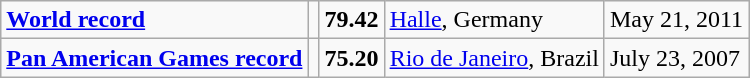<table class="wikitable">
<tr>
<td><strong><a href='#'>World record</a></strong></td>
<td></td>
<td><strong>79.42</strong></td>
<td><a href='#'>Halle</a>, Germany</td>
<td>May 21, 2011</td>
</tr>
<tr>
<td><strong><a href='#'>Pan American Games record</a></strong></td>
<td></td>
<td><strong>75.20</strong></td>
<td><a href='#'>Rio de Janeiro</a>, Brazil</td>
<td>July 23, 2007</td>
</tr>
</table>
